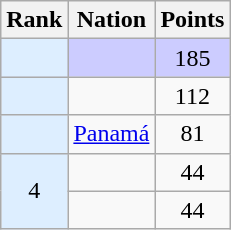<table class="wikitable sortable" style="text-align:center">
<tr>
<th>Rank</th>
<th>Nation</th>
<th>Points</th>
</tr>
<tr style="background-color:#ccccff">
<td bgcolor = DDEEFF></td>
<td align=left></td>
<td>185</td>
</tr>
<tr>
<td bgcolor = DDEEFF></td>
<td align=left></td>
<td>112</td>
</tr>
<tr>
<td bgcolor = DDEEFF></td>
<td align=left> <a href='#'>Panamá</a></td>
<td>81</td>
</tr>
<tr>
<td rowspan = "2" bgcolor = DDEEFF>4</td>
<td align=left></td>
<td>44</td>
</tr>
<tr>
<td align=left></td>
<td>44</td>
</tr>
</table>
